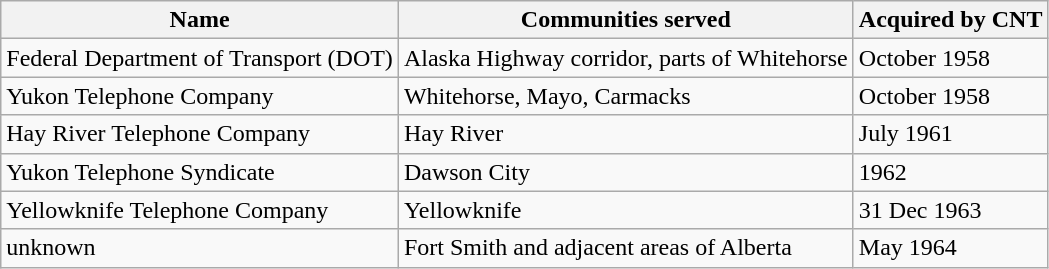<table class="wikitable">
<tr>
<th>Name</th>
<th>Communities served</th>
<th>Acquired by CNT</th>
</tr>
<tr>
<td>Federal Department of Transport (DOT)</td>
<td>Alaska Highway corridor, parts of Whitehorse</td>
<td>October 1958</td>
</tr>
<tr>
<td>Yukon Telephone Company</td>
<td>Whitehorse, Mayo, Carmacks</td>
<td>October 1958</td>
</tr>
<tr>
<td>Hay River Telephone Company</td>
<td>Hay River</td>
<td>July 1961</td>
</tr>
<tr>
<td>Yukon Telephone Syndicate</td>
<td>Dawson City</td>
<td>1962</td>
</tr>
<tr>
<td>Yellowknife Telephone Company</td>
<td>Yellowknife</td>
<td>31 Dec 1963</td>
</tr>
<tr>
<td>unknown</td>
<td>Fort Smith and adjacent areas of Alberta</td>
<td>May 1964</td>
</tr>
</table>
